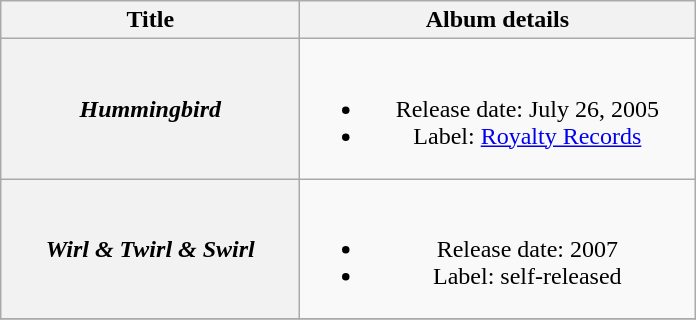<table class="wikitable plainrowheaders" style="text-align:center;">
<tr>
<th style="width:12em;">Title</th>
<th style="width:16em;">Album details</th>
</tr>
<tr>
<th scope="row"><em>Hummingbird</em></th>
<td><br><ul><li>Release date: July 26, 2005</li><li>Label: <a href='#'>Royalty Records</a></li></ul></td>
</tr>
<tr>
<th scope="row"><em>Wirl & Twirl & Swirl</em></th>
<td><br><ul><li>Release date: 2007</li><li>Label: self-released</li></ul></td>
</tr>
<tr>
</tr>
</table>
